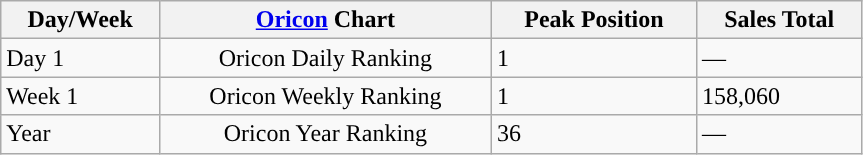<table class="wikitable" width="575px">
<tr>
<th align="left">Day/Week</th>
<th align="left"><a href='#'>Oricon</a> Chart</th>
<th align="left">Peak Position</th>
<th align="left">Sales Total</th>
</tr>
<tr>
<td align="left">Day 1</td>
<td align="center">Oricon Daily Ranking</td>
<td align="left">1</td>
<td align="left">—</td>
</tr>
<tr>
<td align="left">Week 1</td>
<td align="center">Oricon Weekly Ranking</td>
<td align="left">1</td>
<td align="left">158,060</td>
</tr>
<tr>
<td align="left">Year</td>
<td align="center">Oricon Year Ranking</td>
<td align="left">36</td>
<td align="left">—</td>
</tr>
</table>
